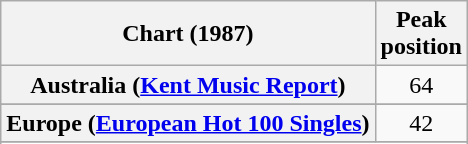<table class="wikitable sortable plainrowheaders">
<tr>
<th scope="col">Chart (1987)</th>
<th scope="col">Peak<br>position</th>
</tr>
<tr>
<th scope="row">Australia (<a href='#'>Kent Music Report</a>)</th>
<td align=center>64</td>
</tr>
<tr>
</tr>
<tr>
</tr>
<tr>
<th scope="row">Europe (<a href='#'>European Hot 100 Singles</a>)</th>
<td align=center>42</td>
</tr>
<tr>
</tr>
<tr>
</tr>
<tr>
</tr>
<tr>
</tr>
<tr>
</tr>
</table>
